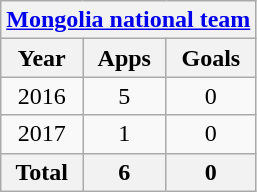<table class="wikitable" style="text-align:center">
<tr>
<th colspan=3><a href='#'>Mongolia national team</a></th>
</tr>
<tr>
<th>Year</th>
<th>Apps</th>
<th>Goals</th>
</tr>
<tr>
<td>2016</td>
<td>5</td>
<td>0</td>
</tr>
<tr>
<td>2017</td>
<td>1</td>
<td>0</td>
</tr>
<tr>
<th>Total</th>
<th>6</th>
<th>0</th>
</tr>
</table>
